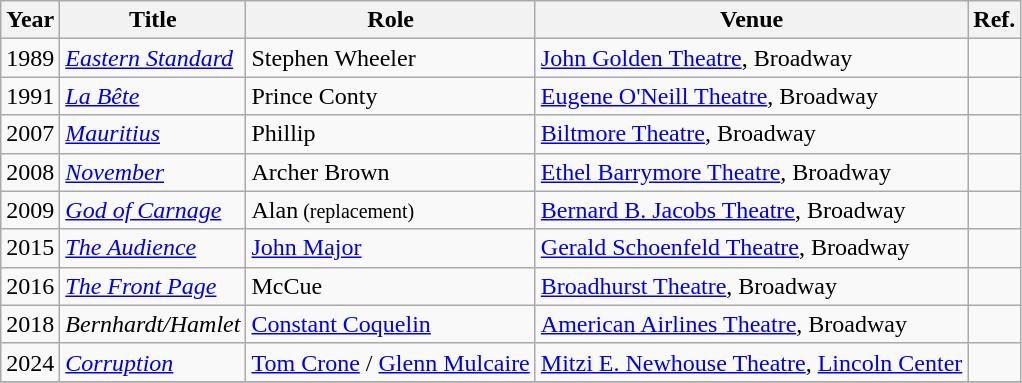<table class="wikitable sortable">
<tr>
<th>Year</th>
<th>Title</th>
<th>Role</th>
<th>Venue</th>
<th class="unsortable">Ref.</th>
</tr>
<tr>
<td>1989</td>
<td><em><a href='#'>Eastern Standard</a></em></td>
<td>Stephen Wheeler</td>
<td><a href='#'>John Golden Theatre</a>, Broadway</td>
<td></td>
</tr>
<tr>
<td>1991</td>
<td><em><a href='#'>La Bête</a></em></td>
<td>Prince Conty</td>
<td><a href='#'>Eugene O'Neill Theatre</a>, Broadway</td>
<td></td>
</tr>
<tr>
<td>2007</td>
<td><em><a href='#'>Mauritius</a></em></td>
<td>Phillip</td>
<td><a href='#'>Biltmore Theatre</a>, Broadway</td>
<td></td>
</tr>
<tr>
<td>2008</td>
<td><em><a href='#'>November</a></em></td>
<td>Archer Brown</td>
<td><a href='#'>Ethel Barrymore Theatre</a>, Broadway</td>
<td></td>
</tr>
<tr>
<td>2009</td>
<td><em><a href='#'>God of Carnage</a></em></td>
<td>Alan<small> (replacement) </small></td>
<td><a href='#'>Bernard B. Jacobs Theatre</a>, Broadway</td>
<td></td>
</tr>
<tr>
<td>2015</td>
<td data-sort-value="Audience, The"><em><a href='#'>The Audience</a></em></td>
<td><a href='#'>John Major</a></td>
<td><a href='#'>Gerald Schoenfeld Theatre</a>, Broadway</td>
<td></td>
</tr>
<tr>
<td>2016</td>
<td data-sort-value="Front Page, The"><em><a href='#'>The Front Page</a></em></td>
<td>McCue</td>
<td><a href='#'>Broadhurst Theatre</a>, Broadway</td>
<td></td>
</tr>
<tr>
<td>2018</td>
<td><em>Bernhardt/Hamlet</em></td>
<td><a href='#'>Constant Coquelin</a></td>
<td><a href='#'>American Airlines Theatre</a>, Broadway</td>
<td></td>
</tr>
<tr>
<td>2024</td>
<td><em><a href='#'>Corruption</a></em></td>
<td><a href='#'>Tom Crone</a> / <a href='#'>Glenn Mulcaire</a></td>
<td><a href='#'>Mitzi E. Newhouse Theatre</a>, <a href='#'>Lincoln Center</a></td>
<td></td>
</tr>
<tr>
</tr>
</table>
